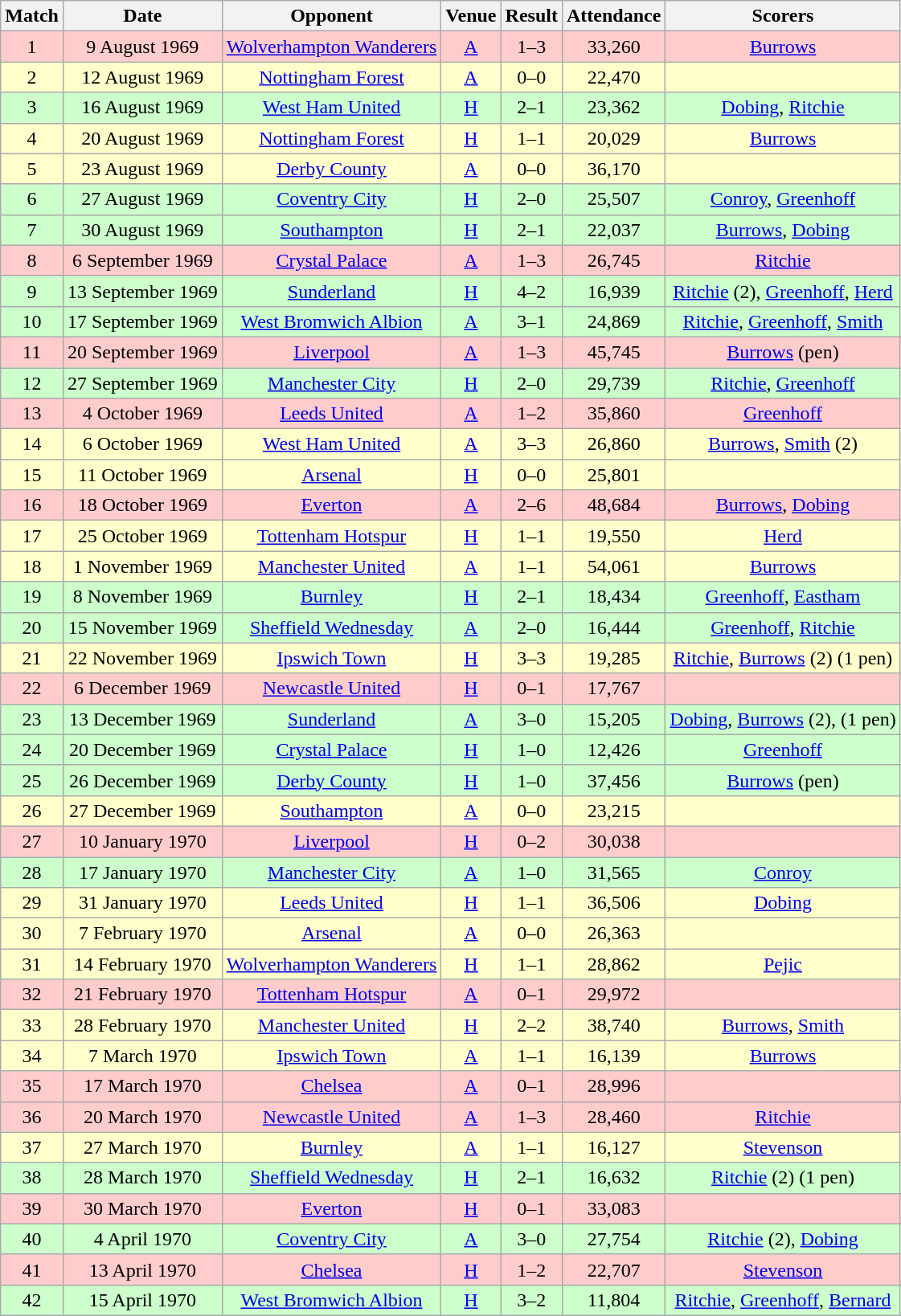<table class="wikitable" style="font-size:100%; text-align:center">
<tr>
<th>Match</th>
<th>Date</th>
<th>Opponent</th>
<th>Venue</th>
<th>Result</th>
<th>Attendance</th>
<th>Scorers</th>
</tr>
<tr style="background-color: #FFCCCC;">
<td>1</td>
<td>9 August 1969</td>
<td><a href='#'>Wolverhampton Wanderers</a></td>
<td><a href='#'>A</a></td>
<td>1–3</td>
<td>33,260</td>
<td><a href='#'>Burrows</a></td>
</tr>
<tr style="background-color: #FFFFCC;">
<td>2</td>
<td>12 August 1969</td>
<td><a href='#'>Nottingham Forest</a></td>
<td><a href='#'>A</a></td>
<td>0–0</td>
<td>22,470</td>
<td></td>
</tr>
<tr style="background-color: #CCFFCC;">
<td>3</td>
<td>16 August 1969</td>
<td><a href='#'>West Ham United</a></td>
<td><a href='#'>H</a></td>
<td>2–1</td>
<td>23,362</td>
<td><a href='#'>Dobing</a>, <a href='#'>Ritchie</a></td>
</tr>
<tr style="background-color: #FFFFCC;">
<td>4</td>
<td>20 August 1969</td>
<td><a href='#'>Nottingham Forest</a></td>
<td><a href='#'>H</a></td>
<td>1–1</td>
<td>20,029</td>
<td><a href='#'>Burrows</a></td>
</tr>
<tr style="background-color: #FFFFCC;">
<td>5</td>
<td>23 August 1969</td>
<td><a href='#'>Derby County</a></td>
<td><a href='#'>A</a></td>
<td>0–0</td>
<td>36,170</td>
<td></td>
</tr>
<tr style="background-color: #CCFFCC;">
<td>6</td>
<td>27 August 1969</td>
<td><a href='#'>Coventry City</a></td>
<td><a href='#'>H</a></td>
<td>2–0</td>
<td>25,507</td>
<td><a href='#'>Conroy</a>, <a href='#'>Greenhoff</a></td>
</tr>
<tr style="background-color: #CCFFCC;">
<td>7</td>
<td>30 August 1969</td>
<td><a href='#'>Southampton</a></td>
<td><a href='#'>H</a></td>
<td>2–1</td>
<td>22,037</td>
<td><a href='#'>Burrows</a>, <a href='#'>Dobing</a></td>
</tr>
<tr style="background-color: #FFCCCC;">
<td>8</td>
<td>6 September 1969</td>
<td><a href='#'>Crystal Palace</a></td>
<td><a href='#'>A</a></td>
<td>1–3</td>
<td>26,745</td>
<td><a href='#'>Ritchie</a></td>
</tr>
<tr style="background-color: #CCFFCC;">
<td>9</td>
<td>13 September 1969</td>
<td><a href='#'>Sunderland</a></td>
<td><a href='#'>H</a></td>
<td>4–2</td>
<td>16,939</td>
<td><a href='#'>Ritchie</a> (2), <a href='#'>Greenhoff</a>, <a href='#'>Herd</a></td>
</tr>
<tr style="background-color: #CCFFCC;">
<td>10</td>
<td>17 September 1969</td>
<td><a href='#'>West Bromwich Albion</a></td>
<td><a href='#'>A</a></td>
<td>3–1</td>
<td>24,869</td>
<td><a href='#'>Ritchie</a>, <a href='#'>Greenhoff</a>, <a href='#'>Smith</a></td>
</tr>
<tr style="background-color: #FFCCCC;">
<td>11</td>
<td>20 September 1969</td>
<td><a href='#'>Liverpool</a></td>
<td><a href='#'>A</a></td>
<td>1–3</td>
<td>45,745</td>
<td><a href='#'>Burrows</a> (pen)</td>
</tr>
<tr style="background-color: #CCFFCC;">
<td>12</td>
<td>27 September 1969</td>
<td><a href='#'>Manchester City</a></td>
<td><a href='#'>H</a></td>
<td>2–0</td>
<td>29,739</td>
<td><a href='#'>Ritchie</a>, <a href='#'>Greenhoff</a></td>
</tr>
<tr style="background-color: #FFCCCC;">
<td>13</td>
<td>4 October 1969</td>
<td><a href='#'>Leeds United</a></td>
<td><a href='#'>A</a></td>
<td>1–2</td>
<td>35,860</td>
<td><a href='#'>Greenhoff</a></td>
</tr>
<tr style="background-color: #FFFFCC;">
<td>14</td>
<td>6 October 1969</td>
<td><a href='#'>West Ham United</a></td>
<td><a href='#'>A</a></td>
<td>3–3</td>
<td>26,860</td>
<td><a href='#'>Burrows</a>, <a href='#'>Smith</a> (2)</td>
</tr>
<tr style="background-color: #FFFFCC;">
<td>15</td>
<td>11 October 1969</td>
<td><a href='#'>Arsenal</a></td>
<td><a href='#'>H</a></td>
<td>0–0</td>
<td>25,801</td>
<td></td>
</tr>
<tr style="background-color: #FFCCCC;">
<td>16</td>
<td>18 October 1969</td>
<td><a href='#'>Everton</a></td>
<td><a href='#'>A</a></td>
<td>2–6</td>
<td>48,684</td>
<td><a href='#'>Burrows</a>, <a href='#'>Dobing</a></td>
</tr>
<tr style="background-color: #FFFFCC;">
<td>17</td>
<td>25 October 1969</td>
<td><a href='#'>Tottenham Hotspur</a></td>
<td><a href='#'>H</a></td>
<td>1–1</td>
<td>19,550</td>
<td><a href='#'>Herd</a></td>
</tr>
<tr style="background-color: #FFFFCC;">
<td>18</td>
<td>1 November 1969</td>
<td><a href='#'>Manchester United</a></td>
<td><a href='#'>A</a></td>
<td>1–1</td>
<td>54,061</td>
<td><a href='#'>Burrows</a></td>
</tr>
<tr style="background-color: #CCFFCC;">
<td>19</td>
<td>8 November 1969</td>
<td><a href='#'>Burnley</a></td>
<td><a href='#'>H</a></td>
<td>2–1</td>
<td>18,434</td>
<td><a href='#'>Greenhoff</a>, <a href='#'>Eastham</a></td>
</tr>
<tr style="background-color: #CCFFCC;">
<td>20</td>
<td>15 November 1969</td>
<td><a href='#'>Sheffield Wednesday</a></td>
<td><a href='#'>A</a></td>
<td>2–0</td>
<td>16,444</td>
<td><a href='#'>Greenhoff</a>, <a href='#'>Ritchie</a></td>
</tr>
<tr style="background-color: #FFFFCC;">
<td>21</td>
<td>22 November 1969</td>
<td><a href='#'>Ipswich Town</a></td>
<td><a href='#'>H</a></td>
<td>3–3</td>
<td>19,285</td>
<td><a href='#'>Ritchie</a>, <a href='#'>Burrows</a> (2) (1 pen)</td>
</tr>
<tr style="background-color: #FFCCCC;">
<td>22</td>
<td>6 December 1969</td>
<td><a href='#'>Newcastle United</a></td>
<td><a href='#'>H</a></td>
<td>0–1</td>
<td>17,767</td>
<td></td>
</tr>
<tr style="background-color: #CCFFCC;">
<td>23</td>
<td>13 December 1969</td>
<td><a href='#'>Sunderland</a></td>
<td><a href='#'>A</a></td>
<td>3–0</td>
<td>15,205</td>
<td><a href='#'>Dobing</a>, <a href='#'>Burrows</a> (2), (1 pen)</td>
</tr>
<tr style="background-color: #CCFFCC;">
<td>24</td>
<td>20 December 1969</td>
<td><a href='#'>Crystal Palace</a></td>
<td><a href='#'>H</a></td>
<td>1–0</td>
<td>12,426</td>
<td><a href='#'>Greenhoff</a></td>
</tr>
<tr style="background-color: #CCFFCC;">
<td>25</td>
<td>26 December 1969</td>
<td><a href='#'>Derby County</a></td>
<td><a href='#'>H</a></td>
<td>1–0</td>
<td>37,456</td>
<td><a href='#'>Burrows</a> (pen)</td>
</tr>
<tr style="background-color: #FFFFCC;">
<td>26</td>
<td>27 December 1969</td>
<td><a href='#'>Southampton</a></td>
<td><a href='#'>A</a></td>
<td>0–0</td>
<td>23,215</td>
<td></td>
</tr>
<tr style="background-color: #FFCCCC;">
<td>27</td>
<td>10 January 1970</td>
<td><a href='#'>Liverpool</a></td>
<td><a href='#'>H</a></td>
<td>0–2</td>
<td>30,038</td>
<td></td>
</tr>
<tr style="background-color: #CCFFCC;">
<td>28</td>
<td>17 January 1970</td>
<td><a href='#'>Manchester City</a></td>
<td><a href='#'>A</a></td>
<td>1–0</td>
<td>31,565</td>
<td><a href='#'>Conroy</a></td>
</tr>
<tr style="background-color: #FFFFCC;">
<td>29</td>
<td>31 January 1970</td>
<td><a href='#'>Leeds United</a></td>
<td><a href='#'>H</a></td>
<td>1–1</td>
<td>36,506</td>
<td><a href='#'>Dobing</a></td>
</tr>
<tr style="background-color: #FFFFCC;">
<td>30</td>
<td>7 February 1970</td>
<td><a href='#'>Arsenal</a></td>
<td><a href='#'>A</a></td>
<td>0–0</td>
<td>26,363</td>
<td></td>
</tr>
<tr style="background-color: #FFFFCC;">
<td>31</td>
<td>14 February 1970</td>
<td><a href='#'>Wolverhampton Wanderers</a></td>
<td><a href='#'>H</a></td>
<td>1–1</td>
<td>28,862</td>
<td><a href='#'>Pejic</a></td>
</tr>
<tr style="background-color: #FFCCCC;">
<td>32</td>
<td>21 February 1970</td>
<td><a href='#'>Tottenham Hotspur</a></td>
<td><a href='#'>A</a></td>
<td>0–1</td>
<td>29,972</td>
<td></td>
</tr>
<tr style="background-color: #FFFFCC;">
<td>33</td>
<td>28 February 1970</td>
<td><a href='#'>Manchester United</a></td>
<td><a href='#'>H</a></td>
<td>2–2</td>
<td>38,740</td>
<td><a href='#'>Burrows</a>, <a href='#'>Smith</a></td>
</tr>
<tr style="background-color: #FFFFCC;">
<td>34</td>
<td>7 March 1970</td>
<td><a href='#'>Ipswich Town</a></td>
<td><a href='#'>A</a></td>
<td>1–1</td>
<td>16,139</td>
<td><a href='#'>Burrows</a></td>
</tr>
<tr style="background-color: #FFCCCC;">
<td>35</td>
<td>17 March 1970</td>
<td><a href='#'>Chelsea</a></td>
<td><a href='#'>A</a></td>
<td>0–1</td>
<td>28,996</td>
<td></td>
</tr>
<tr style="background-color: #FFCCCC;">
<td>36</td>
<td>20 March 1970</td>
<td><a href='#'>Newcastle United</a></td>
<td><a href='#'>A</a></td>
<td>1–3</td>
<td>28,460</td>
<td><a href='#'>Ritchie</a></td>
</tr>
<tr style="background-color: #FFFFCC;">
<td>37</td>
<td>27 March 1970</td>
<td><a href='#'>Burnley</a></td>
<td><a href='#'>A</a></td>
<td>1–1</td>
<td>16,127</td>
<td><a href='#'>Stevenson</a></td>
</tr>
<tr style="background-color: #CCFFCC;">
<td>38</td>
<td>28 March 1970</td>
<td><a href='#'>Sheffield Wednesday</a></td>
<td><a href='#'>H</a></td>
<td>2–1</td>
<td>16,632</td>
<td><a href='#'>Ritchie</a> (2) (1 pen)</td>
</tr>
<tr style="background-color: #FFCCCC;">
<td>39</td>
<td>30 March 1970</td>
<td><a href='#'>Everton</a></td>
<td><a href='#'>H</a></td>
<td>0–1</td>
<td>33,083</td>
<td></td>
</tr>
<tr style="background-color: #CCFFCC;">
<td>40</td>
<td>4 April 1970</td>
<td><a href='#'>Coventry City</a></td>
<td><a href='#'>A</a></td>
<td>3–0</td>
<td>27,754</td>
<td><a href='#'>Ritchie</a> (2), <a href='#'>Dobing</a></td>
</tr>
<tr style="background-color: #FFCCCC;">
<td>41</td>
<td>13 April 1970</td>
<td><a href='#'>Chelsea</a></td>
<td><a href='#'>H</a></td>
<td>1–2</td>
<td>22,707</td>
<td><a href='#'>Stevenson</a></td>
</tr>
<tr style="background-color: #CCFFCC;">
<td>42</td>
<td>15 April 1970</td>
<td><a href='#'>West Bromwich Albion</a></td>
<td><a href='#'>H</a></td>
<td>3–2</td>
<td>11,804</td>
<td><a href='#'>Ritchie</a>, <a href='#'>Greenhoff</a>, <a href='#'>Bernard</a></td>
</tr>
</table>
